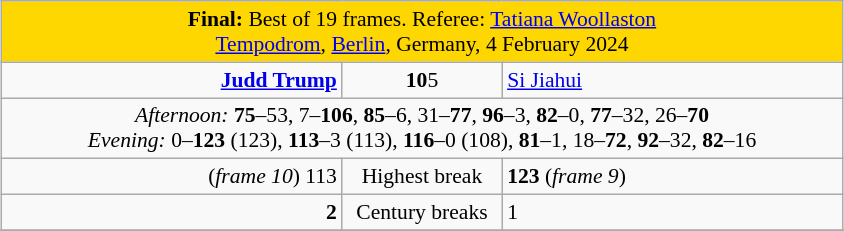<table class="wikitable" style="font-size: 90%; margin: 1em auto 1em auto;">
<tr>
<td colspan = "3" align="center" bgcolor="#ffd700"><strong>Final:</strong> Best of 19 frames. Referee: <a href='#'>Tatiana Woollaston</a><br><a href='#'>Tempodrom</a>, <a href='#'>Berlin</a>, Germany, 4 February 2024</td>
</tr>
<tr>
<td width="220" align="right"><strong><a href='#'>Judd Trump</a></strong><br></td>
<td width="100" align="center"><strong>10</strong>5</td>
<td width="220"><a href='#'>Si Jiahui</a><br></td>
</tr>
<tr>
<td colspan="3" align="center" style="font-size: 100%"><em>Afternoon:</em> <strong>75</strong>–‍53, 7–‍<strong>106</strong>, <strong>85</strong>–‍6, 31–‍<strong>77</strong>, <strong>96</strong>–‍3, <strong>82</strong>–‍0, <strong>77</strong>–‍32, 26–‍<strong>70</strong><br><em>Evening: </em>0–‍<strong>123</strong> (123), <strong>113</strong>–‍3 (113), <strong>116</strong>–‍0 (108), <strong>81</strong>–‍1, 18–‍<strong>72</strong>, <strong>92</strong>–‍32, <strong>82</strong>–‍16</td>
</tr>
<tr>
<td align="right">(<em>frame 10</em>) 113</td>
<td align="center">Highest break</td>
<td><strong>123</strong> (<em>frame 9</em>)</td>
</tr>
<tr>
<td align="right"><strong>2</strong></td>
<td align="center">Century breaks</td>
<td>1</td>
</tr>
<tr>
</tr>
</table>
